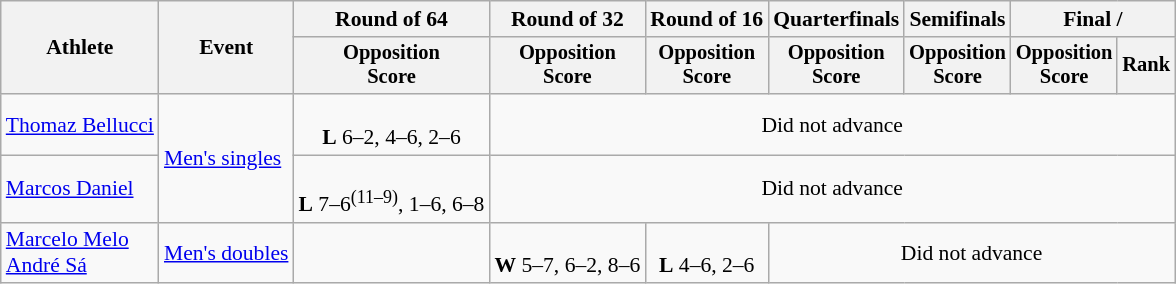<table class=wikitable style="font-size:90%">
<tr>
<th rowspan="2">Athlete</th>
<th rowspan="2">Event</th>
<th>Round of 64</th>
<th>Round of 32</th>
<th>Round of 16</th>
<th>Quarterfinals</th>
<th>Semifinals</th>
<th colspan=2>Final / </th>
</tr>
<tr style="font-size:95%">
<th>Opposition<br>Score</th>
<th>Opposition<br>Score</th>
<th>Opposition<br>Score</th>
<th>Opposition<br>Score</th>
<th>Opposition<br>Score</th>
<th>Opposition<br>Score</th>
<th>Rank</th>
</tr>
<tr align=center>
<td align=left><a href='#'>Thomaz Bellucci</a></td>
<td align=left rowspan=2><a href='#'>Men's singles</a></td>
<td><br><strong>L</strong> 6–2, 4–6, 2–6</td>
<td colspan=6>Did not advance</td>
</tr>
<tr align=center>
<td align=left><a href='#'>Marcos Daniel</a></td>
<td><br><strong>L</strong> 7–6<sup>(11–9)</sup>, 1–6, 6–8</td>
<td colspan=6>Did not advance</td>
</tr>
<tr align=center>
<td align=left><a href='#'>Marcelo Melo</a><br><a href='#'>André Sá</a></td>
<td><a href='#'>Men's doubles</a></td>
<td></td>
<td><br><strong>W</strong> 5–7, 6–2, 8–6</td>
<td><br><strong>L</strong> 4–6, 2–6</td>
<td colspan=4>Did not advance</td>
</tr>
</table>
